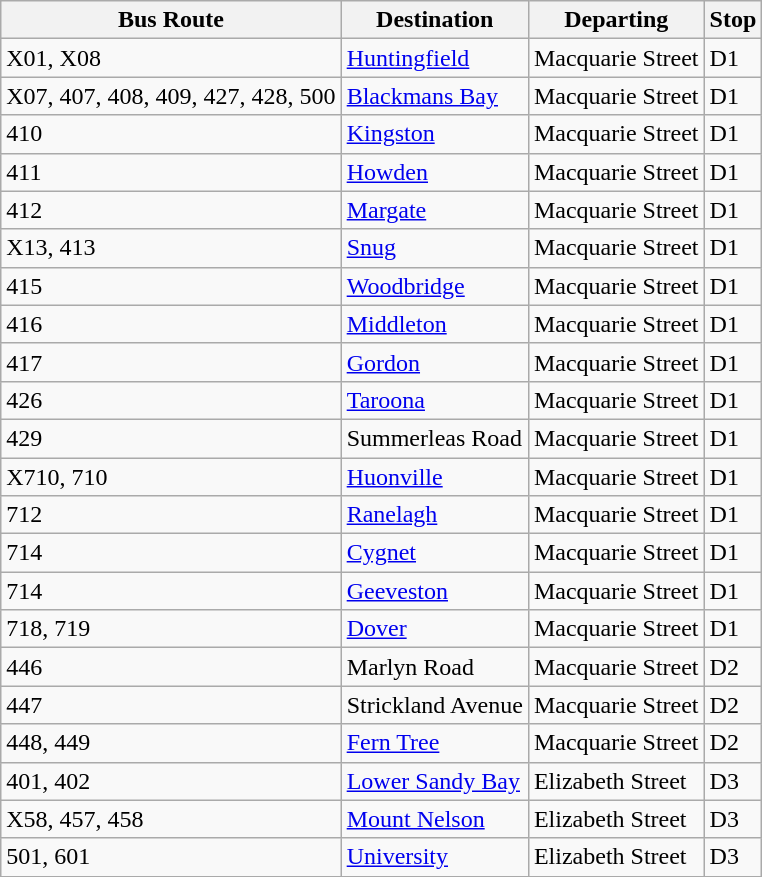<table class="wikitable sortable">
<tr>
<th>Bus Route</th>
<th>Destination</th>
<th>Departing</th>
<th>Stop</th>
</tr>
<tr>
<td>X01, X08</td>
<td><a href='#'>Huntingfield</a></td>
<td>Macquarie Street</td>
<td>D1</td>
</tr>
<tr>
<td>X07, 407, 408, 409, 427, 428, 500</td>
<td><a href='#'>Blackmans Bay</a></td>
<td>Macquarie Street</td>
<td>D1</td>
</tr>
<tr>
<td>410</td>
<td><a href='#'>Kingston</a></td>
<td>Macquarie Street</td>
<td>D1</td>
</tr>
<tr>
<td>411</td>
<td><a href='#'>Howden</a></td>
<td>Macquarie Street</td>
<td>D1</td>
</tr>
<tr>
<td>412</td>
<td><a href='#'>Margate</a></td>
<td>Macquarie Street</td>
<td>D1</td>
</tr>
<tr>
<td>X13, 413</td>
<td><a href='#'>Snug</a></td>
<td>Macquarie Street</td>
<td>D1</td>
</tr>
<tr>
<td>415</td>
<td><a href='#'>Woodbridge</a></td>
<td>Macquarie Street</td>
<td>D1</td>
</tr>
<tr>
<td>416</td>
<td><a href='#'>Middleton</a></td>
<td>Macquarie Street</td>
<td>D1</td>
</tr>
<tr>
<td>417</td>
<td><a href='#'>Gordon</a></td>
<td>Macquarie Street</td>
<td>D1</td>
</tr>
<tr>
<td>426</td>
<td><a href='#'>Taroona</a></td>
<td>Macquarie Street</td>
<td>D1</td>
</tr>
<tr>
<td>429</td>
<td>Summerleas Road</td>
<td>Macquarie Street</td>
<td>D1</td>
</tr>
<tr>
<td>X710, 710</td>
<td><a href='#'>Huonville</a></td>
<td>Macquarie Street</td>
<td>D1</td>
</tr>
<tr>
<td>712</td>
<td><a href='#'>Ranelagh</a></td>
<td>Macquarie Street</td>
<td>D1</td>
</tr>
<tr>
<td>714</td>
<td><a href='#'>Cygnet</a></td>
<td>Macquarie Street</td>
<td>D1</td>
</tr>
<tr>
<td>714</td>
<td><a href='#'>Geeveston</a></td>
<td>Macquarie Street</td>
<td>D1</td>
</tr>
<tr>
<td>718, 719</td>
<td><a href='#'>Dover</a></td>
<td>Macquarie Street</td>
<td>D1</td>
</tr>
<tr>
<td>446</td>
<td>Marlyn Road</td>
<td>Macquarie Street</td>
<td>D2</td>
</tr>
<tr>
<td>447</td>
<td>Strickland Avenue</td>
<td>Macquarie Street</td>
<td>D2</td>
</tr>
<tr>
<td>448, 449</td>
<td><a href='#'>Fern Tree</a></td>
<td>Macquarie Street</td>
<td>D2</td>
</tr>
<tr>
<td>401, 402</td>
<td><a href='#'>Lower Sandy Bay</a></td>
<td>Elizabeth Street</td>
<td>D3</td>
</tr>
<tr>
<td>X58, 457, 458</td>
<td><a href='#'>Mount Nelson</a></td>
<td>Elizabeth Street</td>
<td>D3</td>
</tr>
<tr>
<td>501, 601</td>
<td><a href='#'>University</a></td>
<td>Elizabeth Street</td>
<td>D3</td>
</tr>
<tr>
</tr>
</table>
